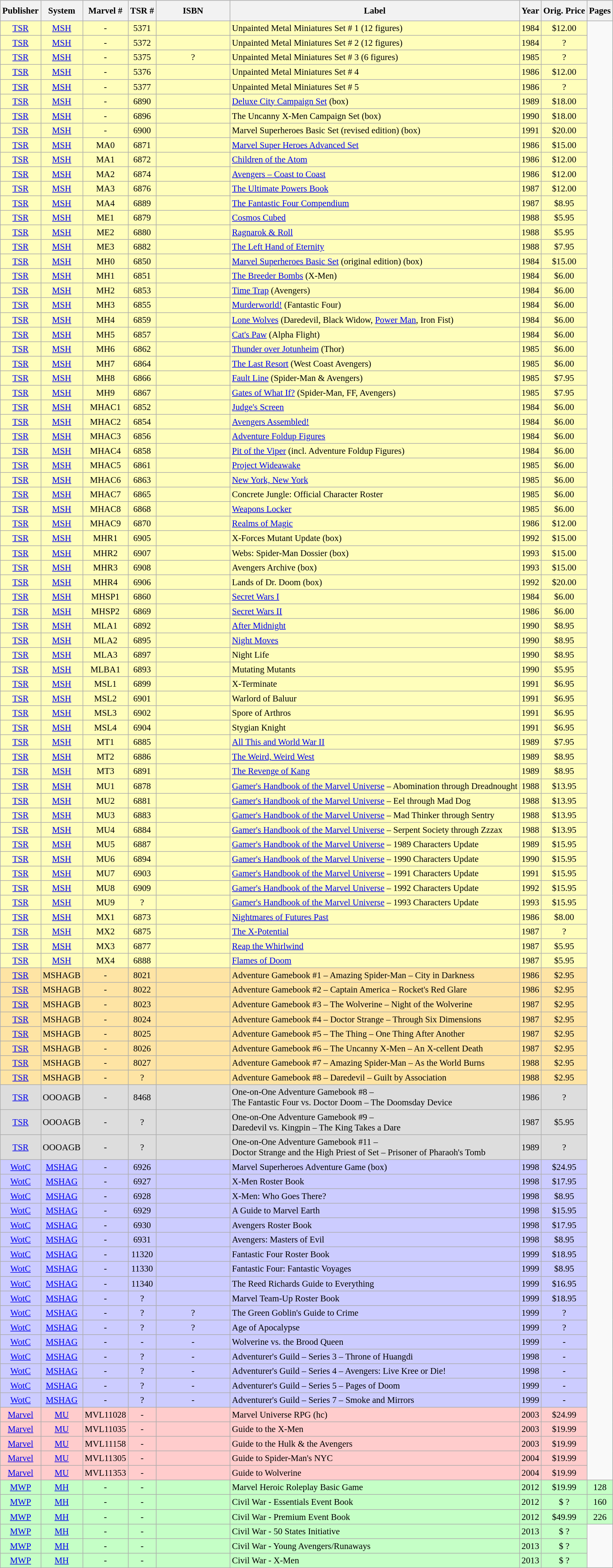<table class="wikitable sortable" style="float: left; font-size: 95%" cellpadding="4" cellspacing="0">
<tr>
<th height="28">Publisher</th>
<th>System</th>
<th>Marvel #</th>
<th>TSR #</th>
<th width="120">ISBN</th>
<th>Label</th>
<th>Year</th>
<th>Orig. Price</th>
<th>Pages</th>
</tr>
<tr align="center" style="background:#fffebb;">
<td><a href='#'>TSR</a></td>
<td><a href='#'>MSH</a></td>
<td>-</td>
<td>5371</td>
<td></td>
<td align="left">Unpainted Metal Miniatures Set # 1 (12 figures)</td>
<td>1984</td>
<td>$12.00</td>
</tr>
<tr align="center" style="background:#fffebb;">
<td><a href='#'>TSR</a></td>
<td><a href='#'>MSH</a></td>
<td>-</td>
<td>5372</td>
<td></td>
<td align="left">Unpainted Metal Miniatures Set # 2 (12 figures)</td>
<td>1984</td>
<td>?</td>
</tr>
<tr align="center" style="background:#fffebb;">
<td><a href='#'>TSR</a></td>
<td><a href='#'>MSH</a></td>
<td>-</td>
<td>5375</td>
<td>?</td>
<td align="left">Unpainted Metal Miniatures Set # 3 (6 figures)</td>
<td>1985</td>
<td>?</td>
</tr>
<tr align="center" style="background:#fffebb;">
<td><a href='#'>TSR</a></td>
<td><span><a href='#'>MSH</a></span></td>
<td><span>-</span></td>
<td><span>5376</span></td>
<td></td>
<td align="left"><span>Unpainted Metal Miniatures Set # 4</span></td>
<td><span>1986</span></td>
<td><span>$12.00</span></td>
</tr>
<tr align="center" style="background:#fffebb;">
<td><a href='#'>TSR</a></td>
<td><span><a href='#'>MSH</a></span></td>
<td><span>-</span></td>
<td><span>5377</span></td>
<td></td>
<td align="left"><span>Unpainted Metal Miniatures Set # 5</span></td>
<td><span>1986</span></td>
<td><span>?</span></td>
</tr>
<tr align="center" style="background:#fffebb;">
<td><a href='#'>TSR</a></td>
<td><a href='#'>MSH</a></td>
<td>-</td>
<td>6890</td>
<td></td>
<td align="left"><a href='#'>Deluxe City Campaign Set</a> (box)</td>
<td>1989</td>
<td>$18.00</td>
</tr>
<tr align="center" style="background:#fffebb;">
<td><a href='#'>TSR</a></td>
<td><a href='#'>MSH</a></td>
<td>-</td>
<td>6896</td>
<td></td>
<td align="left">The Uncanny X-Men Campaign Set (box)</td>
<td>1990</td>
<td>$18.00</td>
</tr>
<tr align="center" style="background:#fffebb;">
<td><a href='#'>TSR</a></td>
<td><a href='#'>MSH</a></td>
<td>-</td>
<td>6900</td>
<td></td>
<td align="left">Marvel Superheroes Basic Set (revised edition) (box)</td>
<td>1991</td>
<td>$20.00</td>
</tr>
<tr align="center" style="background:#fffebb;">
<td><a href='#'>TSR</a></td>
<td><a href='#'>MSH</a></td>
<td>MA0</td>
<td>6871</td>
<td></td>
<td align="left"><a href='#'>Marvel Super Heroes Advanced Set</a></td>
<td>1986</td>
<td>$15.00</td>
</tr>
<tr align="center" style="background:#fffebb;">
<td><a href='#'>TSR</a></td>
<td><a href='#'>MSH</a></td>
<td>MA1</td>
<td>6872</td>
<td></td>
<td align="left"><a href='#'>Children of the Atom</a></td>
<td>1986</td>
<td>$12.00</td>
</tr>
<tr align="center" style="background:#fffebb;">
<td><a href='#'>TSR</a></td>
<td><a href='#'>MSH</a></td>
<td>MA2</td>
<td>6874</td>
<td></td>
<td align="left"><a href='#'>Avengers – Coast to Coast</a></td>
<td>1986</td>
<td>$12.00</td>
</tr>
<tr align="center" style="background:#fffebb;">
<td><a href='#'>TSR</a></td>
<td><a href='#'>MSH</a></td>
<td>MA3</td>
<td>6876</td>
<td></td>
<td align="left"><a href='#'>The Ultimate Powers Book</a></td>
<td>1987</td>
<td>$12.00</td>
</tr>
<tr align="center" style="background:#fffebb;">
<td><a href='#'>TSR</a></td>
<td><a href='#'>MSH</a></td>
<td>MA4</td>
<td>6889</td>
<td></td>
<td align="left"><a href='#'>The Fantastic Four Compendium</a></td>
<td>1987</td>
<td>$8.95</td>
</tr>
<tr align="center" style="background:#fffebb;">
<td><a href='#'>TSR</a></td>
<td><a href='#'>MSH</a></td>
<td>ME1</td>
<td>6879</td>
<td></td>
<td align="left"><a href='#'>Cosmos Cubed</a></td>
<td>1988</td>
<td>$5.95</td>
</tr>
<tr align="center" style="background:#fffebb;">
<td><a href='#'>TSR</a></td>
<td><a href='#'>MSH</a></td>
<td>ME2</td>
<td>6880</td>
<td></td>
<td align="left"><a href='#'>Ragnarok & Roll</a></td>
<td>1988</td>
<td>$5.95</td>
</tr>
<tr align="center" style="background:#fffebb;">
<td><a href='#'>TSR</a></td>
<td><a href='#'>MSH</a></td>
<td>ME3</td>
<td>6882</td>
<td></td>
<td align="left"><a href='#'>The Left Hand of Eternity</a></td>
<td>1988</td>
<td>$7.95</td>
</tr>
<tr align="center" style="background:#fffebb;">
<td><a href='#'>TSR</a></td>
<td><a href='#'>MSH</a></td>
<td>MH0</td>
<td>6850</td>
<td></td>
<td align="left"><a href='#'>Marvel Superheroes Basic Set</a> (original edition) (box)</td>
<td>1984</td>
<td>$15.00</td>
</tr>
<tr align="center" style="background:#fffebb;">
<td><a href='#'>TSR</a></td>
<td><a href='#'>MSH</a></td>
<td>MH1</td>
<td>6851</td>
<td></td>
<td align="left"><a href='#'>The Breeder Bombs</a> (X-Men)</td>
<td>1984</td>
<td>$6.00</td>
</tr>
<tr align="center" style="background:#fffebb;">
<td><a href='#'>TSR</a></td>
<td><a href='#'>MSH</a></td>
<td>MH2</td>
<td>6853</td>
<td></td>
<td align="left"><a href='#'>Time Trap</a> (Avengers)</td>
<td>1984</td>
<td>$6.00</td>
</tr>
<tr align="center" style="background:#fffebb;">
<td><a href='#'>TSR</a></td>
<td><a href='#'>MSH</a></td>
<td>MH3</td>
<td>6855</td>
<td></td>
<td align="left"><a href='#'>Murderworld!</a> (Fantastic Four)</td>
<td>1984</td>
<td>$6.00</td>
</tr>
<tr align="center" style="background:#fffebb;">
<td><a href='#'>TSR</a></td>
<td><a href='#'>MSH</a></td>
<td>MH4</td>
<td>6859</td>
<td></td>
<td align="left"><a href='#'>Lone Wolves</a> (Daredevil, Black Widow, <a href='#'>Power Man</a>, Iron Fist)</td>
<td>1984</td>
<td>$6.00</td>
</tr>
<tr align="center" style="background:#fffebb;">
<td><a href='#'>TSR</a></td>
<td><a href='#'>MSH</a></td>
<td>MH5</td>
<td>6857</td>
<td></td>
<td align="left"><a href='#'>Cat's Paw</a> (Alpha Flight)</td>
<td>1984</td>
<td>$6.00</td>
</tr>
<tr align="center" style="background:#fffebb;">
<td><a href='#'>TSR</a></td>
<td><a href='#'>MSH</a></td>
<td>MH6</td>
<td>6862</td>
<td></td>
<td align="left"><a href='#'>Thunder over Jotunheim</a> (Thor)</td>
<td>1985</td>
<td>$6.00</td>
</tr>
<tr align="center" style="background:#fffebb;">
<td><a href='#'>TSR</a></td>
<td><a href='#'>MSH</a></td>
<td>MH7</td>
<td>6864</td>
<td></td>
<td align="left"><a href='#'>The Last Resort</a> (West Coast Avengers)</td>
<td>1985</td>
<td>$6.00</td>
</tr>
<tr align="center" style="background:#fffebb;">
<td><a href='#'>TSR</a></td>
<td><a href='#'>MSH</a></td>
<td>MH8</td>
<td>6866</td>
<td></td>
<td align="left"><a href='#'>Fault Line</a> (Spider-Man & Avengers)</td>
<td>1985</td>
<td>$7.95</td>
</tr>
<tr align="center" style="background:#fffebb;">
<td><a href='#'>TSR</a></td>
<td><a href='#'>MSH</a></td>
<td>MH9</td>
<td>6867</td>
<td></td>
<td align="left"><a href='#'>Gates of What If?</a> (Spider-Man, FF, Avengers)</td>
<td>1985</td>
<td>$7.95</td>
</tr>
<tr align="center" style="background:#fffebb;">
<td><a href='#'>TSR</a></td>
<td><a href='#'>MSH</a></td>
<td>MHAC1</td>
<td>6852</td>
<td></td>
<td align="left"><a href='#'>Judge's Screen</a></td>
<td>1984</td>
<td>$6.00</td>
</tr>
<tr align="center" style="background:#fffebb;">
<td><a href='#'>TSR</a></td>
<td><a href='#'>MSH</a></td>
<td>MHAC2</td>
<td>6854</td>
<td></td>
<td align="left"><a href='#'>Avengers Assembled!</a></td>
<td>1984</td>
<td>$6.00</td>
</tr>
<tr align="center" style="background:#fffebb;">
<td><a href='#'>TSR</a></td>
<td><a href='#'>MSH</a></td>
<td>MHAC3</td>
<td>6856</td>
<td></td>
<td align="left"><a href='#'>Adventure Foldup Figures</a></td>
<td>1984</td>
<td>$6.00</td>
</tr>
<tr align="center" style="background:#fffebb;">
<td><a href='#'>TSR</a></td>
<td><a href='#'>MSH</a></td>
<td>MHAC4</td>
<td>6858</td>
<td></td>
<td align="left"><a href='#'>Pit of the Viper</a> (incl. Adventure Foldup Figures)</td>
<td>1984</td>
<td>$6.00</td>
</tr>
<tr align="center" style="background:#fffebb;">
<td><a href='#'>TSR</a></td>
<td><a href='#'>MSH</a></td>
<td>MHAC5</td>
<td>6861</td>
<td></td>
<td align="left"><a href='#'>Project Wideawake</a></td>
<td>1985</td>
<td>$6.00</td>
</tr>
<tr align="center" style="background:#fffebb;">
<td><a href='#'>TSR</a></td>
<td><a href='#'>MSH</a></td>
<td>MHAC6</td>
<td>6863</td>
<td></td>
<td align="left"><a href='#'>New York, New York</a></td>
<td>1985</td>
<td>$6.00</td>
</tr>
<tr align="center" style="background:#fffebb;">
<td><a href='#'>TSR</a></td>
<td><a href='#'>MSH</a></td>
<td>MHAC7</td>
<td>6865</td>
<td></td>
<td align="left">Concrete Jungle: Official Character Roster</td>
<td>1985</td>
<td>$6.00</td>
</tr>
<tr align="center" style="background:#fffebb;">
<td><a href='#'>TSR</a></td>
<td><a href='#'>MSH</a></td>
<td>MHAC8</td>
<td>6868</td>
<td></td>
<td align="left"><a href='#'>Weapons Locker</a></td>
<td>1985</td>
<td>$6.00</td>
</tr>
<tr align="center" style="background:#fffebb;">
<td><a href='#'>TSR</a></td>
<td><a href='#'>MSH</a></td>
<td>MHAC9</td>
<td>6870</td>
<td></td>
<td align="left"><a href='#'>Realms of Magic</a></td>
<td>1986</td>
<td>$12.00</td>
</tr>
<tr align="center" style="background:#fffebb;">
<td><a href='#'>TSR</a></td>
<td><a href='#'>MSH</a></td>
<td>MHR1</td>
<td>6905</td>
<td></td>
<td align="left">X-Forces Mutant Update (box)</td>
<td>1992</td>
<td>$15.00</td>
</tr>
<tr align="center" style="background:#fffebb;">
<td><a href='#'>TSR</a></td>
<td><a href='#'>MSH</a></td>
<td>MHR2</td>
<td>6907</td>
<td></td>
<td align="left">Webs: Spider-Man Dossier (box)</td>
<td>1993</td>
<td>$15.00</td>
</tr>
<tr align="center" style="background:#fffebb;">
<td><a href='#'>TSR</a></td>
<td><a href='#'>MSH</a></td>
<td>MHR3</td>
<td>6908</td>
<td></td>
<td align="left">Avengers Archive (box)</td>
<td>1993</td>
<td>$15.00</td>
</tr>
<tr align="center" style="background:#fffebb;">
<td><a href='#'>TSR</a></td>
<td><a href='#'>MSH</a></td>
<td>MHR4</td>
<td>6906</td>
<td></td>
<td align="left">Lands of Dr. Doom (box)</td>
<td>1992</td>
<td>$20.00</td>
</tr>
<tr align="center" style="background:#fffebb;">
<td><a href='#'>TSR</a></td>
<td><a href='#'>MSH</a></td>
<td>MHSP1</td>
<td>6860</td>
<td></td>
<td align="left"><a href='#'>Secret Wars I</a></td>
<td>1984</td>
<td>$6.00</td>
</tr>
<tr align="center" style="background:#fffebb;">
<td><a href='#'>TSR</a></td>
<td><a href='#'>MSH</a></td>
<td>MHSP2</td>
<td>6869</td>
<td></td>
<td align="left"><a href='#'>Secret Wars II</a></td>
<td>1986</td>
<td>$6.00</td>
</tr>
<tr align="center" style="background:#fffebb;">
<td><a href='#'>TSR</a></td>
<td><a href='#'>MSH</a></td>
<td>MLA1</td>
<td>6892</td>
<td></td>
<td align="left"><a href='#'>After Midnight</a></td>
<td>1990</td>
<td>$8.95</td>
</tr>
<tr align="center" style="background:#fffebb;">
<td><a href='#'>TSR</a></td>
<td><a href='#'>MSH</a></td>
<td>MLA2</td>
<td>6895</td>
<td></td>
<td align="left"><a href='#'>Night Moves</a></td>
<td>1990</td>
<td>$8.95</td>
</tr>
<tr align="center" style="background:#fffebb;">
<td><a href='#'>TSR</a></td>
<td><a href='#'>MSH</a></td>
<td>MLA3</td>
<td>6897</td>
<td></td>
<td align="left">Night Life</td>
<td>1990</td>
<td>$8.95</td>
</tr>
<tr align="center" style="background:#fffebb;">
<td><a href='#'>TSR</a></td>
<td><a href='#'>MSH</a></td>
<td>MLBA1</td>
<td>6893</td>
<td></td>
<td align="left">Mutating Mutants</td>
<td>1990</td>
<td>$5.95</td>
</tr>
<tr align="center" style="background:#fffebb;">
<td><a href='#'>TSR</a></td>
<td><a href='#'>MSH</a></td>
<td>MSL1</td>
<td>6899</td>
<td></td>
<td align="left">X-Terminate</td>
<td>1991</td>
<td>$6.95</td>
</tr>
<tr align="center" style="background:#fffebb;">
<td><a href='#'>TSR</a></td>
<td><a href='#'>MSH</a></td>
<td>MSL2</td>
<td>6901</td>
<td></td>
<td align="left">Warlord of Baluur</td>
<td>1991</td>
<td>$6.95</td>
</tr>
<tr align="center" style="background:#fffebb;">
<td><a href='#'>TSR</a></td>
<td><a href='#'>MSH</a></td>
<td>MSL3</td>
<td>6902</td>
<td></td>
<td align="left">Spore of Arthros</td>
<td>1991</td>
<td>$6.95</td>
</tr>
<tr align="center" style="background:#fffebb;">
<td><a href='#'>TSR</a></td>
<td><a href='#'>MSH</a></td>
<td>MSL4</td>
<td>6904</td>
<td></td>
<td align="left">Stygian Knight</td>
<td>1991</td>
<td>$6.95</td>
</tr>
<tr align="center" style="background:#fffebb;">
<td><a href='#'>TSR</a></td>
<td><a href='#'>MSH</a></td>
<td>MT1</td>
<td>6885</td>
<td></td>
<td align="left"><a href='#'>All This and World War II</a></td>
<td>1989</td>
<td>$7.95</td>
</tr>
<tr align="center" style="background:#fffebb;">
<td><a href='#'>TSR</a></td>
<td><a href='#'>MSH</a></td>
<td>MT2</td>
<td>6886</td>
<td></td>
<td align="left"><a href='#'>The Weird, Weird West</a></td>
<td>1989</td>
<td>$8.95</td>
</tr>
<tr align="center" style="background:#fffebb;">
<td><a href='#'>TSR</a></td>
<td><a href='#'>MSH</a></td>
<td>MT3</td>
<td>6891</td>
<td></td>
<td align="left"><a href='#'>The Revenge of Kang</a></td>
<td>1989</td>
<td>$8.95</td>
</tr>
<tr align="center" style="background:#fffebb;">
<td><a href='#'>TSR</a></td>
<td><a href='#'>MSH</a></td>
<td>MU1</td>
<td>6878</td>
<td></td>
<td align="left"><a href='#'>Gamer's Handbook of the Marvel Universe</a> – Abomination through Dreadnought</td>
<td>1988</td>
<td>$13.95</td>
</tr>
<tr align="center" style="background:#fffebb;">
<td><a href='#'>TSR</a></td>
<td><a href='#'>MSH</a></td>
<td>MU2</td>
<td>6881</td>
<td></td>
<td align="left"><a href='#'>Gamer's Handbook of the Marvel Universe</a> – Eel through Mad Dog</td>
<td>1988</td>
<td>$13.95</td>
</tr>
<tr align="center" style="background:#fffebb;">
<td><a href='#'>TSR</a></td>
<td><a href='#'>MSH</a></td>
<td>MU3</td>
<td>6883</td>
<td></td>
<td align="left"><a href='#'>Gamer's Handbook of the Marvel Universe</a> – Mad Thinker through Sentry</td>
<td>1988</td>
<td>$13.95</td>
</tr>
<tr align="center" style="background:#fffebb;">
<td><a href='#'>TSR</a></td>
<td><a href='#'>MSH</a></td>
<td>MU4</td>
<td>6884</td>
<td></td>
<td align="left"><a href='#'>Gamer's Handbook of the Marvel Universe</a> – Serpent Society through Zzzax</td>
<td>1988</td>
<td>$13.95</td>
</tr>
<tr align="center" style="background:#fffebb;">
<td><a href='#'>TSR</a></td>
<td><a href='#'>MSH</a></td>
<td>MU5</td>
<td>6887</td>
<td></td>
<td align="left"><a href='#'>Gamer's Handbook of the Marvel Universe</a> – 1989 Characters Update</td>
<td>1989</td>
<td>$15.95</td>
</tr>
<tr align="center" style="background:#fffebb;">
<td><a href='#'>TSR</a></td>
<td><a href='#'>MSH</a></td>
<td>MU6</td>
<td>6894</td>
<td></td>
<td align="left"><a href='#'>Gamer's Handbook of the Marvel Universe</a> – 1990 Characters Update</td>
<td>1990</td>
<td>$15.95</td>
</tr>
<tr align="center" style="background:#fffebb;">
<td><a href='#'>TSR</a></td>
<td><a href='#'>MSH</a></td>
<td>MU7</td>
<td>6903</td>
<td></td>
<td align="left"><a href='#'>Gamer's Handbook of the Marvel Universe</a> – 1991 Characters Update</td>
<td>1991</td>
<td>$15.95</td>
</tr>
<tr align="center" style="background:#fffebb;">
<td><a href='#'>TSR</a></td>
<td><a href='#'>MSH</a></td>
<td>MU8</td>
<td>6909</td>
<td></td>
<td align="left"><a href='#'>Gamer's Handbook of the Marvel Universe</a> – 1992 Characters Update</td>
<td>1992</td>
<td>$15.95</td>
</tr>
<tr align="center" style="background:#fffebb;">
<td><a href='#'>TSR</a></td>
<td><span><a href='#'>MSH</a></span></td>
<td><span>MU9</span></td>
<td><span>?</span></td>
<td></td>
<td align="left"><span><a href='#'>Gamer's Handbook of the Marvel Universe</a> – 1993 Characters Update</span></td>
<td><span>1993</span></td>
<td><span>$15.95</span></td>
</tr>
<tr align="center" style="background:#fffebb;">
<td><a href='#'>TSR</a></td>
<td><a href='#'>MSH</a></td>
<td>MX1</td>
<td>6873</td>
<td></td>
<td align="left"><a href='#'>Nightmares of Futures Past</a></td>
<td>1986</td>
<td>$8.00</td>
</tr>
<tr align="center" style="background:#fffebb;">
<td><a href='#'>TSR</a></td>
<td><a href='#'>MSH</a></td>
<td>MX2</td>
<td>6875</td>
<td></td>
<td align="left"><a href='#'>The X-Potential</a></td>
<td>1987</td>
<td>?</td>
</tr>
<tr align="center" style="background:#fffebb;">
<td><a href='#'>TSR</a></td>
<td><a href='#'>MSH</a></td>
<td>MX3</td>
<td>6877</td>
<td></td>
<td align="left"><a href='#'>Reap the Whirlwind</a></td>
<td>1987</td>
<td>$5.95</td>
</tr>
<tr align="center" style="background:#fffebb;">
<td><a href='#'>TSR</a></td>
<td><a href='#'>MSH</a></td>
<td>MX4</td>
<td>6888</td>
<td></td>
<td align="left"><a href='#'>Flames of Doom</a></td>
<td>1987</td>
<td>$5.95</td>
</tr>
<tr align="center" style="background:#fee4a4;">
<td><a href='#'>TSR</a></td>
<td>MSHAGB</td>
<td>-</td>
<td>8021</td>
<td></td>
<td align="left">Adventure Gamebook #1 – Amazing Spider-Man – City in Darkness</td>
<td>1986</td>
<td>$2.95</td>
</tr>
<tr align="center" style="background:#fee4a4;">
<td><a href='#'>TSR</a></td>
<td>MSHAGB</td>
<td>-</td>
<td>8022</td>
<td></td>
<td align="left">Adventure Gamebook #2 – Captain America – Rocket's Red Glare</td>
<td>1986</td>
<td>$2.95</td>
</tr>
<tr align="center" style="background:#fee4a4;">
<td><a href='#'>TSR</a></td>
<td>MSHAGB</td>
<td>-</td>
<td>8023</td>
<td></td>
<td align="left">Adventure Gamebook #3 – The Wolverine – Night of the Wolverine</td>
<td>1987</td>
<td>$2.95</td>
</tr>
<tr align="center" style="background:#fee4a4;">
<td><a href='#'>TSR</a></td>
<td>MSHAGB</td>
<td>-</td>
<td>8024</td>
<td></td>
<td align="left">Adventure Gamebook #4 – Doctor Strange – Through Six Dimensions</td>
<td>1987</td>
<td>$2.95</td>
</tr>
<tr align="center" style="background:#fee4a4;">
<td><a href='#'>TSR</a></td>
<td>MSHAGB</td>
<td>-</td>
<td>8025</td>
<td></td>
<td align="left">Adventure Gamebook #5 – The Thing – One Thing After Another</td>
<td>1987</td>
<td>$2.95</td>
</tr>
<tr align="center" style="background:#fee4a4;">
<td><a href='#'>TSR</a></td>
<td>MSHAGB</td>
<td>-</td>
<td>8026</td>
<td></td>
<td align="left">Adventure Gamebook #6 – The Uncanny X-Men – An X-cellent Death</td>
<td>1987</td>
<td>$2.95</td>
</tr>
<tr align="center" style="background:#fee4a4;">
<td><a href='#'>TSR</a></td>
<td>MSHAGB</td>
<td>-</td>
<td>8027</td>
<td></td>
<td align="left">Adventure Gamebook #7 – Amazing Spider-Man – As the World Burns</td>
<td>1988</td>
<td>$2.95</td>
</tr>
<tr align="center" style="background:#fee4a4;">
<td><a href='#'>TSR</a></td>
<td>MSHAGB</td>
<td>-</td>
<td>?</td>
<td></td>
<td align="left">Adventure Gamebook #8 – Daredevil – Guilt by Association</td>
<td>1988</td>
<td>$2.95</td>
</tr>
<tr align="center" style="background:#dddddd;">
<td><a href='#'>TSR</a></td>
<td>OOOAGB</td>
<td>-</td>
<td>8468</td>
<td></td>
<td align="left">One-on-One Adventure Gamebook #8 – <br>The Fantastic Four vs. Doctor Doom – The Doomsday Device</td>
<td>1986</td>
<td>?</td>
</tr>
<tr align="center" style="background:#dddddd;">
<td><a href='#'>TSR</a></td>
<td>OOOAGB</td>
<td>-</td>
<td>?</td>
<td></td>
<td align="left">One-on-One Adventure Gamebook #9 – <br>Daredevil vs. Kingpin – The King Takes a Dare</td>
<td>1987</td>
<td>$5.95</td>
</tr>
<tr align="center" style="background:#dddddd;">
<td><a href='#'>TSR</a></td>
<td>OOOAGB</td>
<td>-</td>
<td>?</td>
<td></td>
<td align="left">One-on-One Adventure Gamebook #11 – <br>Doctor Strange and the High Priest of Set – Prisoner of Pharaoh's Tomb</td>
<td>1989</td>
<td>?</td>
</tr>
<tr align="center" style="background:#ccccff;">
<td><a href='#'>WotC</a></td>
<td><a href='#'>MSHAG</a></td>
<td>-</td>
<td>6926</td>
<td></td>
<td align="left">Marvel Superheroes Adventure Game (box)</td>
<td>1998</td>
<td>$24.95</td>
</tr>
<tr align="center" style="background:#ccccff;">
<td><a href='#'>WotC</a></td>
<td><a href='#'>MSHAG</a></td>
<td>-</td>
<td>6927</td>
<td></td>
<td align="left">X-Men Roster Book</td>
<td>1998</td>
<td>$17.95</td>
</tr>
<tr align="center" style="background:#ccccff;">
<td><a href='#'>WotC</a></td>
<td><a href='#'>MSHAG</a></td>
<td>-</td>
<td>6928</td>
<td></td>
<td align="left">X-Men: Who Goes There?</td>
<td>1998</td>
<td>$8.95</td>
</tr>
<tr align="center" style="background:#ccccff;">
<td><a href='#'>WotC</a></td>
<td><a href='#'>MSHAG</a></td>
<td>-</td>
<td>6929</td>
<td></td>
<td align="left">A Guide to Marvel Earth</td>
<td>1998</td>
<td>$15.95</td>
</tr>
<tr align="center" style="background:#ccccff;">
<td><a href='#'>WotC</a></td>
<td><a href='#'>MSHAG</a></td>
<td>-</td>
<td>6930</td>
<td></td>
<td align="left">Avengers Roster Book</td>
<td>1998</td>
<td>$17.95</td>
</tr>
<tr align="center" style="background:#ccccff;">
<td><a href='#'>WotC</a></td>
<td><a href='#'>MSHAG</a></td>
<td>-</td>
<td>6931</td>
<td></td>
<td align="left">Avengers: Masters of Evil</td>
<td>1998</td>
<td>$8.95</td>
</tr>
<tr align="center" style="background:#ccccff;">
<td><a href='#'>WotC</a></td>
<td><a href='#'>MSHAG</a></td>
<td>-</td>
<td>11320</td>
<td></td>
<td align="left">Fantastic Four Roster Book</td>
<td>1999</td>
<td>$18.95</td>
</tr>
<tr align="center" style="background:#ccccff;">
<td><a href='#'>WotC</a></td>
<td><a href='#'>MSHAG</a></td>
<td>-</td>
<td>11330</td>
<td></td>
<td align="left">Fantastic Four: Fantastic Voyages</td>
<td>1999</td>
<td>$8.95</td>
</tr>
<tr align="center" style="background:#ccccff;">
<td><a href='#'>WotC</a></td>
<td><a href='#'>MSHAG</a></td>
<td>-</td>
<td>11340</td>
<td></td>
<td align="left">The Reed Richards Guide to Everything</td>
<td>1999</td>
<td>$16.95</td>
</tr>
<tr align="center" style="background:#ccccff;">
<td><a href='#'>WotC</a></td>
<td><a href='#'>MSHAG</a></td>
<td><span>-</span></td>
<td><span>?</span></td>
<td></td>
<td align="left"><span>Marvel Team-Up Roster Book</span></td>
<td><span>1999</span></td>
<td><span>$18.95</span></td>
</tr>
<tr align="center" style="background:#ccccff;">
<td><a href='#'>WotC</a></td>
<td><a href='#'>MSHAG</a></td>
<td><span>-</span></td>
<td><span>?</span></td>
<td><span>?</span></td>
<td align="left"><span>The Green Goblin's Guide to Crime</span></td>
<td><span>1999</span></td>
<td><span>?</span></td>
</tr>
<tr align="center" style="background:#ccccff;">
<td><a href='#'>WotC</a></td>
<td><a href='#'>MSHAG</a></td>
<td><span>-</span></td>
<td><span>?</span></td>
<td><span>?</span></td>
<td align="left"><span>Age of Apocalypse</span></td>
<td><span>1999</span></td>
<td><span>?</span></td>
</tr>
<tr align="center" style="background:#ccccff;">
<td><a href='#'>WotC</a></td>
<td><a href='#'>MSHAG</a></td>
<td>-</td>
<td>-</td>
<td>-</td>
<td align="left">Wolverine vs. the Brood Queen</td>
<td>1999</td>
<td>-</td>
</tr>
<tr align="center" style="background:#ccccff;">
<td><a href='#'>WotC</a></td>
<td><a href='#'>MSHAG</a></td>
<td>-</td>
<td>?</td>
<td>-</td>
<td align="left">Adventurer's Guild – Series 3 – Throne of Huangdi</td>
<td>1998</td>
<td>-</td>
</tr>
<tr align="center" style="background:#ccccff;">
<td><a href='#'>WotC</a></td>
<td><a href='#'>MSHAG</a></td>
<td>-</td>
<td>?</td>
<td>-</td>
<td align="left">Adventurer's Guild – Series 4 – Avengers: Live Kree or Die!</td>
<td>1998</td>
<td>-</td>
</tr>
<tr align="center" style="background:#ccccff;">
<td><a href='#'>WotC</a></td>
<td><a href='#'>MSHAG</a></td>
<td>-</td>
<td>?</td>
<td>-</td>
<td align="left">Adventurer's Guild – Series 5 – Pages of Doom</td>
<td>1999</td>
<td>-</td>
</tr>
<tr align="center" style="background:#ccccff;">
<td><a href='#'>WotC</a></td>
<td><a href='#'>MSHAG</a></td>
<td>-</td>
<td>?</td>
<td>-</td>
<td align="left">Adventurer's Guild – Series 7 – Smoke and Mirrors</td>
<td>1999</td>
<td>-</td>
</tr>
<tr align="center" style="background:#ffcccc;">
<td><a href='#'>Marvel</a></td>
<td><a href='#'>MU</a></td>
<td>MVL11028</td>
<td>-</td>
<td></td>
<td align="left">Marvel Universe RPG (hc)</td>
<td>2003</td>
<td>$24.99</td>
</tr>
<tr align="center" style="background:#ffcccc;">
<td><a href='#'>Marvel</a></td>
<td><a href='#'>MU</a></td>
<td>MVL11035</td>
<td>-</td>
<td></td>
<td align="left">Guide to the X-Men</td>
<td>2003</td>
<td>$19.99</td>
</tr>
<tr align="center" style="background:#ffcccc;">
<td><a href='#'>Marvel</a></td>
<td><a href='#'>MU</a></td>
<td>MVL11158</td>
<td>-</td>
<td></td>
<td align="left">Guide to the Hulk & the Avengers</td>
<td>2003</td>
<td>$19.99</td>
</tr>
<tr align="center" style="background:#ffcccc;">
<td><a href='#'>Marvel</a></td>
<td><a href='#'>MU</a></td>
<td><span>MVL11305</span></td>
<td><span>-</span></td>
<td></td>
<td align="left"><span>Guide to Spider-Man's NYC</span></td>
<td><span>2004</span></td>
<td><span>$19.99</span></td>
</tr>
<tr align="center" style="background:#ffcccc;">
<td><a href='#'>Marvel</a></td>
<td><a href='#'>MU</a></td>
<td><span>MVL11353</span></td>
<td><span>-</span></td>
<td></td>
<td align="left"><span>Guide to Wolverine</span></td>
<td><span>2004</span></td>
<td><span>$19.99</span></td>
</tr>
<tr align="center" style="background:#C5FFC6;">
<td><a href='#'>MWP</a></td>
<td><a href='#'>MH</a></td>
<td>-</td>
<td>-</td>
<td></td>
<td align="left">Marvel Heroic Roleplay Basic Game</td>
<td>2012</td>
<td>$19.99</td>
<td>128</td>
</tr>
<tr align="center" style="background:#C5FFC6;">
<td><a href='#'>MWP</a></td>
<td><a href='#'>MH</a></td>
<td>-</td>
<td>-</td>
<td></td>
<td align="left">Civil War - Essentials Event Book</td>
<td>2012</td>
<td>$ ?</td>
<td>160</td>
</tr>
<tr align="center" style="background:#C5FFC6;">
<td><a href='#'>MWP</a></td>
<td><a href='#'>MH</a></td>
<td>-</td>
<td>-</td>
<td></td>
<td align="left">Civil War - Premium Event Book</td>
<td>2012</td>
<td>$49.99</td>
<td>226</td>
</tr>
<tr align="center" style="background:#C5FFC6;">
<td><a href='#'>MWP</a></td>
<td><a href='#'>MH</a></td>
<td><span>-</span></td>
<td><span>-</span></td>
<td></td>
<td align="left"><span>Civil War - 50 States Initiative</span></td>
<td><span>2013</span></td>
<td><span>$ ?</span></td>
</tr>
<tr align="center" style="background:#C5FFC6;">
<td><a href='#'>MWP</a></td>
<td><a href='#'>MH</a></td>
<td><span>-</span></td>
<td><span>-</span></td>
<td></td>
<td align="left"><span>Civil War - Young Avengers/Runaways</span></td>
<td><span>2013</span></td>
<td><span>$ ?</span></td>
</tr>
<tr align="center" style="background:#C5FFC6;">
<td><a href='#'>MWP</a></td>
<td><a href='#'>MH</a></td>
<td><span>-</span></td>
<td><span>-</span></td>
<td></td>
<td align="left"><span>Civil War - X-Men</span></td>
<td><span>2013</span></td>
<td><span>$ ?</span></td>
</tr>
</table>
